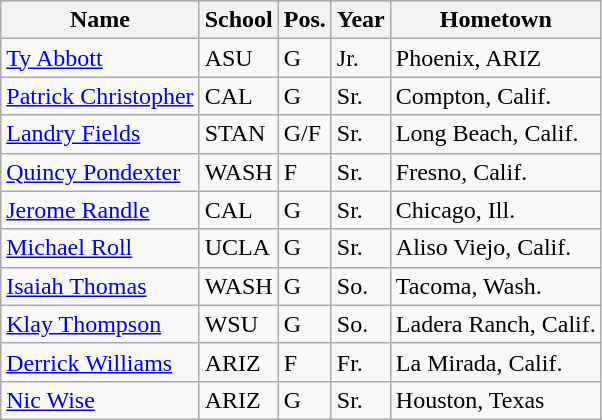<table class="wikitable">
<tr>
<th>Name</th>
<th>School</th>
<th>Pos.</th>
<th>Year</th>
<th>Hometown</th>
</tr>
<tr>
<td><a href='#'>Ty Abbott</a></td>
<td>ASU</td>
<td>G</td>
<td>Jr.</td>
<td>Phoenix, ARIZ</td>
</tr>
<tr>
<td><a href='#'>Patrick Christopher</a></td>
<td>CAL</td>
<td>G</td>
<td>Sr.</td>
<td>Compton, Calif.</td>
</tr>
<tr>
<td><a href='#'>Landry Fields</a></td>
<td>STAN</td>
<td>G/F</td>
<td>Sr.</td>
<td>Long Beach, Calif.</td>
</tr>
<tr>
<td><a href='#'>Quincy Pondexter</a></td>
<td>WASH</td>
<td>F</td>
<td>Sr.</td>
<td>Fresno, Calif.</td>
</tr>
<tr>
<td><a href='#'>Jerome Randle</a></td>
<td>CAL</td>
<td>G</td>
<td>Sr.</td>
<td>Chicago, Ill.</td>
</tr>
<tr>
<td><a href='#'>Michael Roll</a></td>
<td>UCLA</td>
<td>G</td>
<td>Sr.</td>
<td>Aliso Viejo, Calif.</td>
</tr>
<tr>
<td><a href='#'>Isaiah Thomas</a></td>
<td>WASH</td>
<td>G</td>
<td>So.</td>
<td>Tacoma, Wash.</td>
</tr>
<tr>
<td><a href='#'>Klay Thompson</a></td>
<td>WSU</td>
<td>G</td>
<td>So.</td>
<td>Ladera Ranch, Calif.</td>
</tr>
<tr>
<td><a href='#'>Derrick Williams</a></td>
<td>ARIZ</td>
<td>F</td>
<td>Fr.</td>
<td>La Mirada, Calif.</td>
</tr>
<tr>
<td><a href='#'>Nic Wise</a></td>
<td>ARIZ</td>
<td>G</td>
<td>Sr.</td>
<td>Houston, Texas</td>
</tr>
</table>
